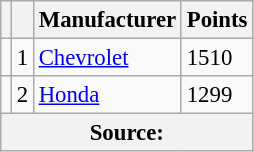<table class="wikitable" style="font-size: 95%;">
<tr>
<th scope="col"></th>
<th scope="col"></th>
<th scope="col">Manufacturer</th>
<th scope="col">Points</th>
</tr>
<tr>
<td align="left"></td>
<td align="center">1</td>
<td><a href='#'>Chevrolet</a></td>
<td>1510</td>
</tr>
<tr>
<td align="left"></td>
<td align="center">2</td>
<td><a href='#'>Honda</a></td>
<td>1299</td>
</tr>
<tr>
<th colspan=4>Source:</th>
</tr>
</table>
